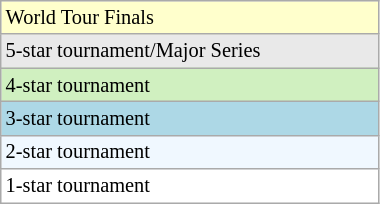<table class=wikitable style=font-size:85%;width:20%>
<tr bgcolor=#ffffcc>
<td>World Tour Finals</td>
</tr>
<tr bgcolor=#E9E9E9>
<td>5-star tournament/Major Series</td>
</tr>
<tr bgcolor=#d0f0c0>
<td>4-star tournament</td>
</tr>
<tr bgcolor=lightblue>
<td>3-star tournament</td>
</tr>
<tr bgcolor=#f0f8ff>
<td>2-star tournament</td>
</tr>
<tr bgcolor=#ffffff>
<td>1-star tournament</td>
</tr>
</table>
